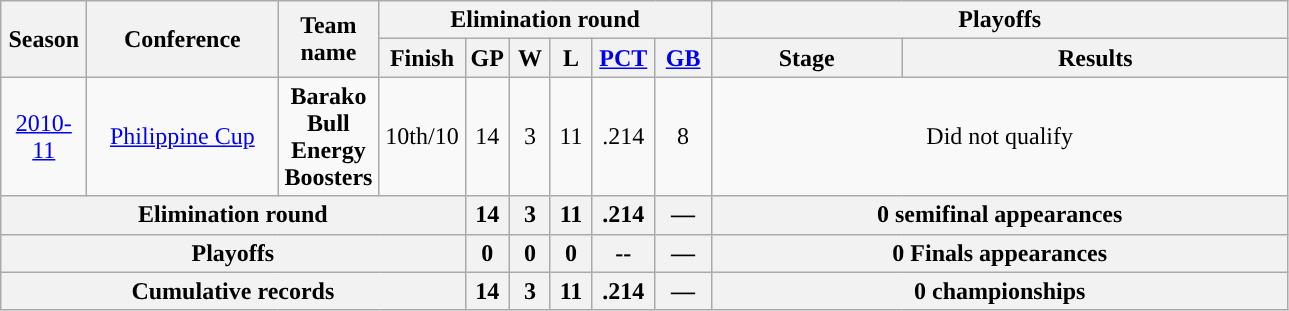<table class=wikitable style="text-align:center;">
<tr>
<th width=50px rowspan=2>Season</th>
<th width=120px rowspan=2>Conference</th>
<th width=60px rowspan=2>Team name</th>
<th colspan=6>Elimination round</th>
<th colspan=2>Playoffs</th>
</tr>
<tr>
<th width=50px>Finish</th>
<th width=20px>GP</th>
<th width=20px>W</th>
<th width=20px>L</th>
<th width=35px><a href='#'>PCT</a></th>
<th width=30px><a href='#'>GB</a></th>
<th width=120px>Stage</th>
<th width=250px>Results</th>
</tr>
<tr>
<td><a href='#'>2010-11</a></td>
<td><a href='#'>Philippine Cup</a></td>
<td><strong>Barako Bull Energy Boosters</strong></td>
<td>10th/10</td>
<td>14</td>
<td>3</td>
<td>11</td>
<td>.214</td>
<td>8</td>
<td colspan=2>Did not qualify</td>
</tr>
<tr>
<th colspan=4>Elimination round</th>
<th>14</th>
<th>3</th>
<th>11</th>
<th>.214</th>
<th>—</th>
<th colspan=2>0 semifinal appearances</th>
</tr>
<tr>
<th colspan=4>Playoffs</th>
<th>0</th>
<th>0</th>
<th>0</th>
<th>--</th>
<th>—</th>
<th colspan=2>0 Finals appearances</th>
</tr>
<tr>
<th colspan=4>Cumulative records</th>
<th>14</th>
<th>3</th>
<th>11</th>
<th>.214</th>
<th>—</th>
<th colspan=2>0 championships</th>
</tr>
</table>
